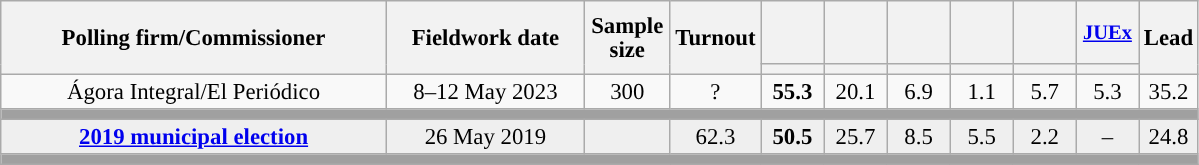<table class="wikitable collapsible collapsed" style="text-align:center; font-size:95%; line-height:16px;">
<tr style="height:42px;">
<th style="width:250px;" rowspan="2">Polling firm/Commissioner</th>
<th style="width:125px;" rowspan="2">Fieldwork date</th>
<th style="width:50px;" rowspan="2">Sample size</th>
<th style="width:45px;" rowspan="2">Turnout</th>
<th style="width:35px;"></th>
<th style="width:35px;"></th>
<th style="width:35px;"></th>
<th style="width:35px;"></th>
<th style="width:35px;"></th>
<th style="width:35px; font-size:90%;"><a href='#'>JUEx</a></th>
<th style="width:30px;" rowspan="2">Lead</th>
</tr>
<tr>
<th style="color:inherit;background:"></th>
<th style="color:inherit;background:"></th>
<th style="color:inherit;background:"></th>
<th style="color:inherit;background:"></th>
<th style="color:inherit;background:"></th>
<th style="color:inherit;background:"></th>
</tr>
<tr>
<td>Ágora Integral/El Periódico</td>
<td>8–12 May 2023</td>
<td>300</td>
<td>?</td>
<td><strong>55.3</strong><br></td>
<td>20.1<br></td>
<td>6.9<br></td>
<td>1.1<br></td>
<td>5.7<br></td>
<td>5.3<br></td>
<td style="background:">35.2</td>
</tr>
<tr>
<td colspan="14" style="background:#A0A0A0"></td>
</tr>
<tr style="background:#EFEFEF;">
<td><strong><a href='#'>2019 municipal election</a></strong></td>
<td>26 May 2019</td>
<td></td>
<td>62.3</td>
<td><strong>50.5</strong><br></td>
<td>25.7<br></td>
<td>8.5<br></td>
<td>5.5<br></td>
<td>2.2<br></td>
<td>–</td>
<td style="background:">24.8</td>
</tr>
<tr>
<td colspan="14" style="background:#A0A0A0"></td>
</tr>
</table>
